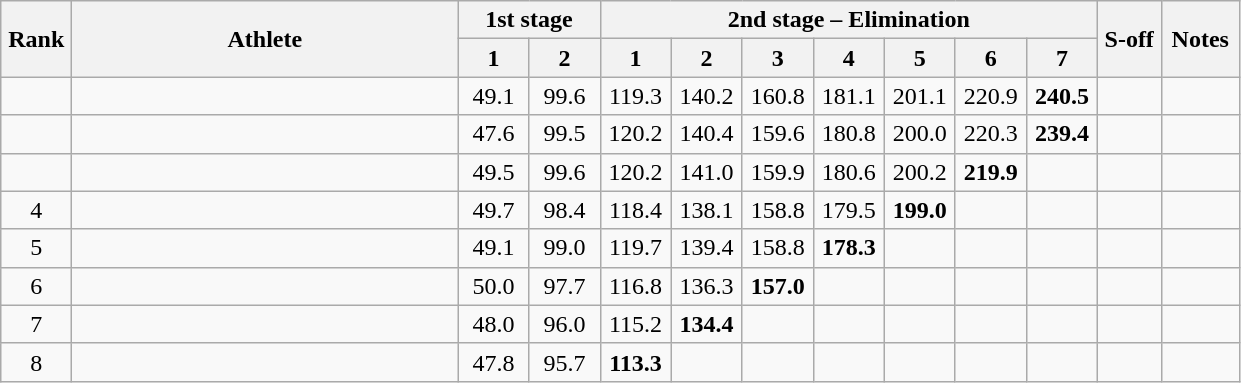<table class="wikitable" style="text-align:center">
<tr>
<th rowspan=2 width=40>Rank</th>
<th rowspan=2 width=250>Athlete</th>
<th colspan=2>1st stage</th>
<th colspan=7>2nd stage – Elimination</th>
<th rowspan=2 width=35>S-off</th>
<th rowspan=2 width=45>Notes</th>
</tr>
<tr>
<th width=40>1</th>
<th width=40>2</th>
<th width=40>1</th>
<th width=40>2</th>
<th width=40>3</th>
<th width=40>4</th>
<th width=40>5</th>
<th width=40>6</th>
<th width=40>7</th>
</tr>
<tr>
<td></td>
<td align=left></td>
<td>49.1</td>
<td>99.6</td>
<td>119.3</td>
<td>140.2</td>
<td>160.8</td>
<td>181.1</td>
<td>201.1</td>
<td>220.9</td>
<td><strong>240.5</strong></td>
<td></td>
<td></td>
</tr>
<tr>
<td></td>
<td align=left></td>
<td>47.6</td>
<td>99.5</td>
<td>120.2</td>
<td>140.4</td>
<td>159.6</td>
<td>180.8</td>
<td>200.0</td>
<td>220.3</td>
<td><strong>239.4</strong></td>
<td></td>
<td></td>
</tr>
<tr>
<td></td>
<td align=left></td>
<td>49.5</td>
<td>99.6</td>
<td>120.2</td>
<td>141.0</td>
<td>159.9</td>
<td>180.6</td>
<td>200.2</td>
<td><strong>219.9</strong></td>
<td></td>
<td></td>
<td></td>
</tr>
<tr>
<td>4</td>
<td align=left></td>
<td>49.7</td>
<td>98.4</td>
<td>118.4</td>
<td>138.1</td>
<td>158.8</td>
<td>179.5</td>
<td><strong>199.0</strong></td>
<td></td>
<td></td>
<td></td>
<td></td>
</tr>
<tr>
<td>5</td>
<td align=left></td>
<td>49.1</td>
<td>99.0</td>
<td>119.7</td>
<td>139.4</td>
<td>158.8</td>
<td><strong>178.3</strong></td>
<td></td>
<td></td>
<td></td>
<td></td>
<td></td>
</tr>
<tr>
<td>6</td>
<td align=left></td>
<td>50.0</td>
<td>97.7</td>
<td>116.8</td>
<td>136.3</td>
<td><strong>157.0</strong></td>
<td></td>
<td></td>
<td></td>
<td></td>
<td></td>
<td></td>
</tr>
<tr>
<td>7</td>
<td align=left></td>
<td>48.0</td>
<td>96.0</td>
<td>115.2</td>
<td><strong>134.4</strong></td>
<td></td>
<td></td>
<td></td>
<td></td>
<td></td>
<td></td>
<td></td>
</tr>
<tr>
<td>8</td>
<td align=left></td>
<td>47.8</td>
<td>95.7</td>
<td><strong>113.3</strong></td>
<td></td>
<td></td>
<td></td>
<td></td>
<td></td>
<td></td>
<td></td>
<td></td>
</tr>
</table>
